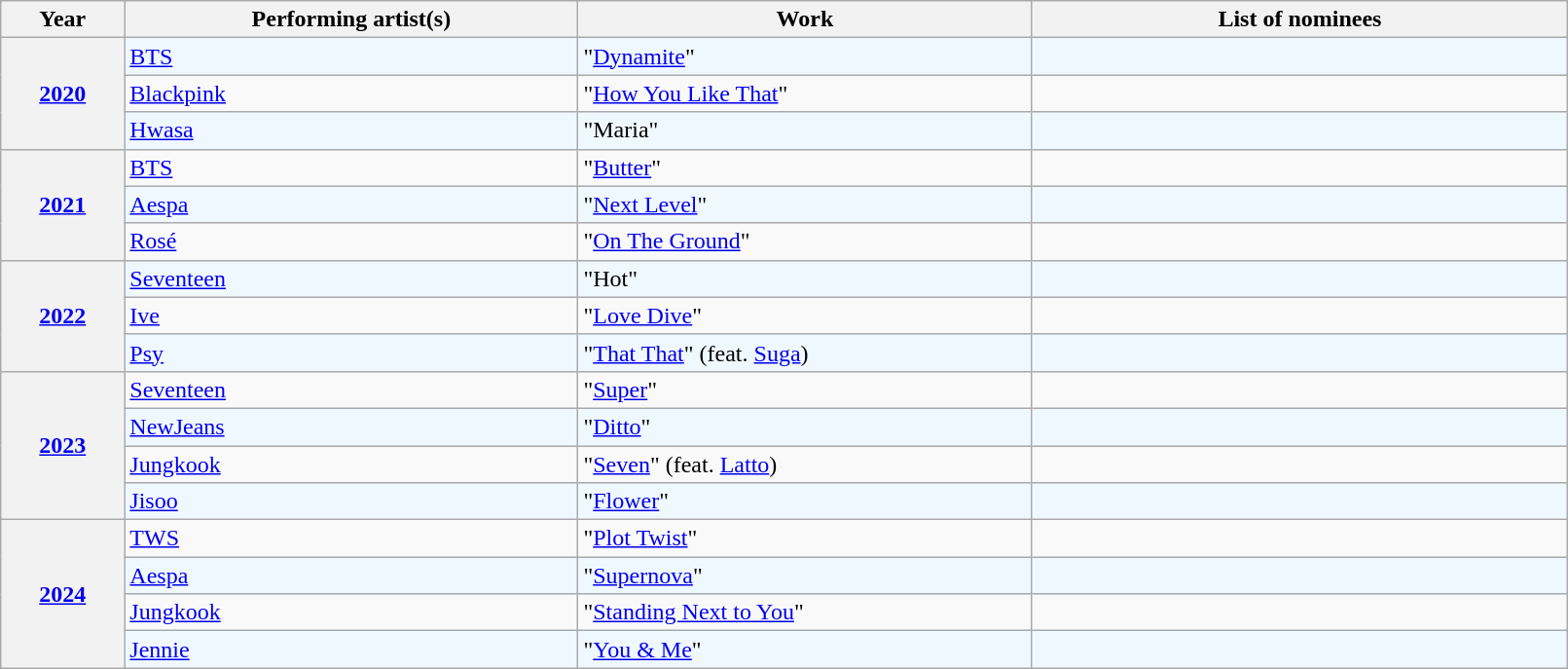<table class="wikitable plainrowheaders sortable" style="width:85%">
<tr>
<th scope="col" width="6%">Year</th>
<th scope="col" width="22%">Performing artist(s)</th>
<th scope="col" width="22%">Work</th>
<th scope="col" class="unsortable" width="26%">List of nominees</th>
</tr>
<tr>
<th scope="row" style="text-align:center" rowspan="3"><a href='#'>2020</a></th>
<td style="background:#F0F8FF"><a href='#'>BTS</a></td>
<td style="background:#F0F8FF">"<a href='#'>Dynamite</a>"</td>
<td style="background:#F0F8FF; font-size: 95%;"></td>
</tr>
<tr>
<td><a href='#'>Blackpink</a></td>
<td>"<a href='#'>How You Like That</a>"</td>
<td style="font-size: 95%;"></td>
</tr>
<tr>
<td style="background:#F0F8FF"><a href='#'>Hwasa</a></td>
<td style="background:#F0F8FF">"Maria"</td>
<td style="background:#F0F8FF; font-size: 95%;"></td>
</tr>
<tr>
<th scope="row" style="text-align:center" rowspan="3"><a href='#'>2021</a></th>
<td><a href='#'>BTS</a></td>
<td>"<a href='#'>Butter</a>"</td>
<td style="font-size: 95%;"></td>
</tr>
<tr>
<td style="background:#F0F8FF"><a href='#'>Aespa</a></td>
<td style="background:#F0F8FF">"<a href='#'>Next Level</a>"</td>
<td style="background:#F0F8FF; font-size: 95%;"></td>
</tr>
<tr>
<td><a href='#'>Rosé</a></td>
<td>"<a href='#'>On The Ground</a>"</td>
<td style="font-size: 95%;"></td>
</tr>
<tr>
<th rowspan=3 scope="row" style="text-align:center"><a href='#'>2022</a></th>
<td style="background:#F0F8FF"><a href='#'>Seventeen</a></td>
<td style="background:#F0F8FF">"Hot"</td>
<td style="background:#F0F8FF; font-size: 95%;"></td>
</tr>
<tr>
<td><a href='#'>Ive</a></td>
<td>"<a href='#'>Love Dive</a>"</td>
<td style="font-size: 95%;"></td>
</tr>
<tr>
<td style="background:#F0F8FF"><a href='#'>Psy</a></td>
<td style="background:#F0F8FF">"<a href='#'>That That</a>" (feat. <a href='#'>Suga</a>)</td>
<td style="background:#F0F8FF; font-size: 95%;"></td>
</tr>
<tr>
<th rowspan=4 scope="row" style="text-align:center"><a href='#'>2023</a></th>
<td><a href='#'>Seventeen</a></td>
<td>"<a href='#'>Super</a>"</td>
<td style="font-size: 95%;"></td>
</tr>
<tr>
<td style="background:#F0F8FF"><a href='#'>NewJeans</a></td>
<td style="background:#F0F8FF">"<a href='#'>Ditto</a>"</td>
<td style="background:#F0F8FF; font-size: 95%;"></td>
</tr>
<tr>
<td><a href='#'>Jungkook</a></td>
<td>"<a href='#'>Seven</a>" (feat. <a href='#'>Latto</a>)</td>
<td style="font-size: 95%;"></td>
</tr>
<tr>
<td style="background:#F0F8FF"><a href='#'>Jisoo</a></td>
<td style="background:#F0F8FF">"<a href='#'>Flower</a>"</td>
<td style="background:#F0F8FF; font-size: 95%;"></td>
</tr>
<tr>
<th rowspan="6" scope="row" style="text-align:center"><a href='#'>2024</a></th>
<td><a href='#'>TWS</a></td>
<td>"<a href='#'>Plot Twist</a>"</td>
<td style="font-size: 95%;"></td>
</tr>
<tr>
<td style="background:#F0F8FF"><a href='#'>Aespa</a></td>
<td style="background:#F0F8FF">"<a href='#'>Supernova</a>"</td>
<td style="background:#F0F8FF; font-size: 95%;"></td>
</tr>
<tr>
<td><a href='#'>Jungkook</a></td>
<td>"<a href='#'>Standing Next to You</a>"</td>
<td style="font-size: 95%;"></td>
</tr>
<tr>
<td style="background:#F0F8FF"><a href='#'>Jennie</a></td>
<td style="background:#F0F8FF">"<a href='#'>You & Me</a>"</td>
<td style="background:#F0F8FF; font-size: 95%;"></td>
</tr>
</table>
